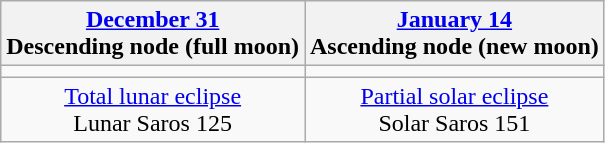<table class="wikitable">
<tr>
<th><a href='#'>December 31</a><br>Descending node (full moon)<br></th>
<th><a href='#'>January 14</a><br>Ascending node (new moon)<br></th>
</tr>
<tr>
<td></td>
<td></td>
</tr>
<tr align=center>
<td><a href='#'>Total lunar eclipse</a><br>Lunar Saros 125</td>
<td><a href='#'>Partial solar eclipse</a><br>Solar Saros 151</td>
</tr>
</table>
